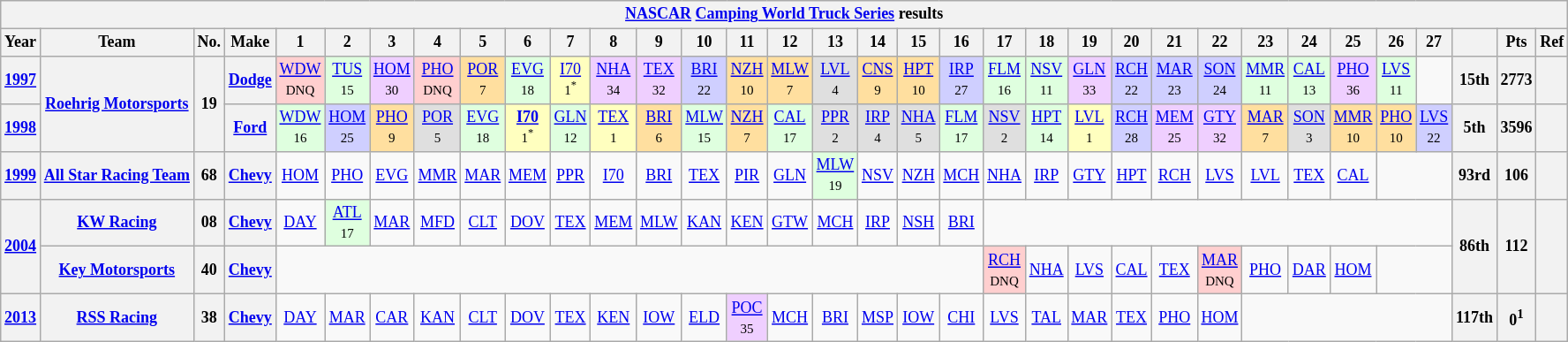<table class="wikitable" style="text-align:center; font-size:75%">
<tr>
<th colspan=45><a href='#'>NASCAR</a> <a href='#'>Camping World Truck Series</a> results</th>
</tr>
<tr>
<th>Year</th>
<th>Team</th>
<th>No.</th>
<th>Make</th>
<th>1</th>
<th>2</th>
<th>3</th>
<th>4</th>
<th>5</th>
<th>6</th>
<th>7</th>
<th>8</th>
<th>9</th>
<th>10</th>
<th>11</th>
<th>12</th>
<th>13</th>
<th>14</th>
<th>15</th>
<th>16</th>
<th>17</th>
<th>18</th>
<th>19</th>
<th>20</th>
<th>21</th>
<th>22</th>
<th>23</th>
<th>24</th>
<th>25</th>
<th>26</th>
<th>27</th>
<th></th>
<th>Pts</th>
<th>Ref</th>
</tr>
<tr>
<th><a href='#'>1997</a></th>
<th rowspan=2><a href='#'>Roehrig Motorsports</a></th>
<th rowspan=2>19</th>
<th><a href='#'>Dodge</a></th>
<td style="background:#FFCFCF;"><a href='#'>WDW</a><br><small>DNQ</small></td>
<td style="background:#DFFFDF;"><a href='#'>TUS</a><br><small>15</small></td>
<td style="background:#EFCFFF;"><a href='#'>HOM</a><br><small>30</small></td>
<td style="background:#FFCFCF;"><a href='#'>PHO</a><br><small>DNQ</small></td>
<td style="background:#FFDF9F;"><a href='#'>POR</a><br><small>7</small></td>
<td style="background:#DFFFDF;"><a href='#'>EVG</a><br><small>18</small></td>
<td style="background:#FFFFBF;"><a href='#'>I70</a><br><small>1<sup>*</sup></small></td>
<td style="background:#EFCFFF;"><a href='#'>NHA</a><br><small>34</small></td>
<td style="background:#EFCFFF;"><a href='#'>TEX</a><br><small>32</small></td>
<td style="background:#CFCFFF;"><a href='#'>BRI</a><br><small>22</small></td>
<td style="background:#FFDF9F;"><a href='#'>NZH</a><br><small>10</small></td>
<td style="background:#FFDF9F;"><a href='#'>MLW</a><br><small>7</small></td>
<td style="background:#DFDFDF;"><a href='#'>LVL</a><br><small>4</small></td>
<td style="background:#FFDF9F;"><a href='#'>CNS</a><br><small>9</small></td>
<td style="background:#FFDF9F;"><a href='#'>HPT</a><br><small>10</small></td>
<td style="background:#CFCFFF;"><a href='#'>IRP</a><br><small>27</small></td>
<td style="background:#DFFFDF;"><a href='#'>FLM</a><br><small>16</small></td>
<td style="background:#DFFFDF;"><a href='#'>NSV</a><br><small>11</small></td>
<td style="background:#EFCFFF;"><a href='#'>GLN</a><br><small>33</small></td>
<td style="background:#CFCFFF;"><a href='#'>RCH</a><br><small>22</small></td>
<td style="background:#CFCFFF;"><a href='#'>MAR</a><br><small>23</small></td>
<td style="background:#CFCFFF;"><a href='#'>SON</a><br><small>24</small></td>
<td style="background:#DFFFDF;"><a href='#'>MMR</a><br><small>11</small></td>
<td style="background:#DFFFDF;"><a href='#'>CAL</a><br><small>13</small></td>
<td style="background:#EFCFFF;"><a href='#'>PHO</a><br><small>36</small></td>
<td style="background:#DFFFDF;"><a href='#'>LVS</a><br><small>11</small></td>
<td></td>
<th>15th</th>
<th>2773</th>
<th></th>
</tr>
<tr>
<th><a href='#'>1998</a></th>
<th><a href='#'>Ford</a></th>
<td style="background:#DFFFDF;"><a href='#'>WDW</a><br><small>16</small></td>
<td style="background:#CFCFFF;"><a href='#'>HOM</a><br><small>25</small></td>
<td style="background:#FFDF9F;"><a href='#'>PHO</a><br><small>9</small></td>
<td style="background:#DFDFDF;"><a href='#'>POR</a><br><small>5</small></td>
<td style="background:#DFFFDF;"><a href='#'>EVG</a><br><small>18</small></td>
<td style="background:#FFFFBF;"><strong><a href='#'>I70</a></strong><br><small>1<sup>*</sup></small></td>
<td style="background:#DFFFDF;"><a href='#'>GLN</a><br><small>12</small></td>
<td style="background:#FFFFBF;"><a href='#'>TEX</a><br><small>1</small></td>
<td style="background:#FFDF9F;"><a href='#'>BRI</a><br><small>6</small></td>
<td style="background:#DFFFDF;"><a href='#'>MLW</a><br><small>15</small></td>
<td style="background:#FFDF9F;"><a href='#'>NZH</a><br><small>7</small></td>
<td style="background:#DFFFDF;"><a href='#'>CAL</a><br><small>17</small></td>
<td style="background:#DFDFDF;"><a href='#'>PPR</a><br><small>2</small></td>
<td style="background:#DFDFDF;"><a href='#'>IRP</a><br><small>4</small></td>
<td style="background:#DFDFDF;"><a href='#'>NHA</a><br><small>5</small></td>
<td style="background:#DFFFDF;"><a href='#'>FLM</a><br><small>17</small></td>
<td style="background:#DFDFDF;"><a href='#'>NSV</a><br><small>2</small></td>
<td style="background:#DFFFDF;"><a href='#'>HPT</a><br><small>14</small></td>
<td style="background:#FFFFBF;"><a href='#'>LVL</a><br><small>1</small></td>
<td style="background:#CFCFFF;"><a href='#'>RCH</a><br><small>28</small></td>
<td style="background:#EFCFFF;"><a href='#'>MEM</a><br><small>25</small></td>
<td style="background:#EFCFFF;"><a href='#'>GTY</a><br><small>32</small></td>
<td style="background:#FFDF9F;"><a href='#'>MAR</a><br><small>7</small></td>
<td style="background:#DFDFDF;"><a href='#'>SON</a><br><small>3</small></td>
<td style="background:#FFDF9F;"><a href='#'>MMR</a><br><small>10</small></td>
<td style="background:#FFDF9F;"><a href='#'>PHO</a><br><small>10</small></td>
<td style="background:#CFCFFF;"><a href='#'>LVS</a><br><small>22</small></td>
<th>5th</th>
<th>3596</th>
<th></th>
</tr>
<tr>
<th><a href='#'>1999</a></th>
<th><a href='#'>All Star Racing Team</a></th>
<th>68</th>
<th><a href='#'>Chevy</a></th>
<td><a href='#'>HOM</a></td>
<td><a href='#'>PHO</a></td>
<td><a href='#'>EVG</a></td>
<td><a href='#'>MMR</a></td>
<td><a href='#'>MAR</a></td>
<td><a href='#'>MEM</a></td>
<td><a href='#'>PPR</a></td>
<td><a href='#'>I70</a></td>
<td><a href='#'>BRI</a></td>
<td><a href='#'>TEX</a></td>
<td><a href='#'>PIR</a></td>
<td><a href='#'>GLN</a></td>
<td style="background:#DFFFDF;"><a href='#'>MLW</a><br><small>19</small></td>
<td><a href='#'>NSV</a></td>
<td><a href='#'>NZH</a></td>
<td><a href='#'>MCH</a></td>
<td><a href='#'>NHA</a></td>
<td><a href='#'>IRP</a></td>
<td><a href='#'>GTY</a></td>
<td><a href='#'>HPT</a></td>
<td><a href='#'>RCH</a></td>
<td><a href='#'>LVS</a></td>
<td><a href='#'>LVL</a></td>
<td><a href='#'>TEX</a></td>
<td><a href='#'>CAL</a></td>
<td colspan=2></td>
<th>93rd</th>
<th>106</th>
<th></th>
</tr>
<tr>
<th rowspan=2><a href='#'>2004</a></th>
<th><a href='#'>KW Racing</a></th>
<th>08</th>
<th><a href='#'>Chevy</a></th>
<td><a href='#'>DAY</a></td>
<td style="background:#DFFFDF;"><a href='#'>ATL</a><br><small>17</small></td>
<td><a href='#'>MAR</a></td>
<td><a href='#'>MFD</a></td>
<td><a href='#'>CLT</a></td>
<td><a href='#'>DOV</a></td>
<td><a href='#'>TEX</a></td>
<td><a href='#'>MEM</a></td>
<td><a href='#'>MLW</a></td>
<td><a href='#'>KAN</a></td>
<td><a href='#'>KEN</a></td>
<td><a href='#'>GTW</a></td>
<td><a href='#'>MCH</a></td>
<td><a href='#'>IRP</a></td>
<td><a href='#'>NSH</a></td>
<td><a href='#'>BRI</a></td>
<td colspan=11></td>
<th rowspan=2>86th</th>
<th rowspan=2>112</th>
<th rowspan=2></th>
</tr>
<tr>
<th><a href='#'>Key Motorsports</a></th>
<th>40</th>
<th><a href='#'>Chevy</a></th>
<td colspan=16></td>
<td style="background:#FFCFCF;"><a href='#'>RCH</a><br><small>DNQ</small></td>
<td><a href='#'>NHA</a></td>
<td><a href='#'>LVS</a></td>
<td><a href='#'>CAL</a></td>
<td><a href='#'>TEX</a></td>
<td style="background:#FFCFCF;"><a href='#'>MAR</a><br><small>DNQ</small></td>
<td><a href='#'>PHO</a></td>
<td><a href='#'>DAR</a></td>
<td><a href='#'>HOM</a></td>
<td colspan=2></td>
</tr>
<tr>
<th><a href='#'>2013</a></th>
<th><a href='#'>RSS Racing</a></th>
<th>38</th>
<th><a href='#'>Chevy</a></th>
<td><a href='#'>DAY</a></td>
<td><a href='#'>MAR</a></td>
<td><a href='#'>CAR</a></td>
<td><a href='#'>KAN</a></td>
<td><a href='#'>CLT</a></td>
<td><a href='#'>DOV</a></td>
<td><a href='#'>TEX</a></td>
<td><a href='#'>KEN</a></td>
<td><a href='#'>IOW</a></td>
<td><a href='#'>ELD</a></td>
<td style="background:#EFCFFF;"><a href='#'>POC</a><br><small>35</small></td>
<td><a href='#'>MCH</a></td>
<td><a href='#'>BRI</a></td>
<td><a href='#'>MSP</a></td>
<td><a href='#'>IOW</a></td>
<td><a href='#'>CHI</a></td>
<td><a href='#'>LVS</a></td>
<td><a href='#'>TAL</a></td>
<td><a href='#'>MAR</a></td>
<td><a href='#'>TEX</a></td>
<td><a href='#'>PHO</a></td>
<td><a href='#'>HOM</a></td>
<td colspan=5></td>
<th>117th</th>
<th>0<sup>1</sup></th>
<th></th>
</tr>
</table>
